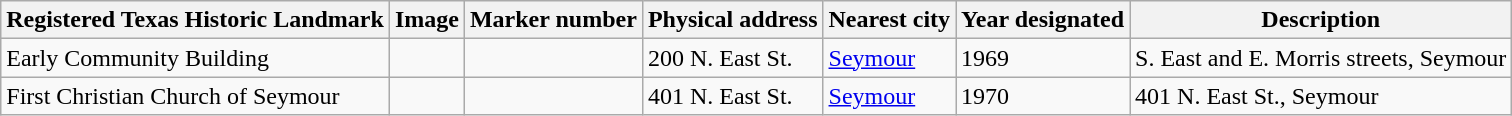<table class="wikitable sortable">
<tr>
<th>Registered Texas Historic Landmark</th>
<th>Image</th>
<th>Marker number</th>
<th>Physical address</th>
<th>Nearest city</th>
<th>Year designated</th>
<th>Description</th>
</tr>
<tr>
<td>Early Community Building</td>
<td></td>
<td></td>
<td>200 N. East St.<br></td>
<td><a href='#'>Seymour</a></td>
<td>1969</td>
<td>S. East and E. Morris streets, Seymour</td>
</tr>
<tr>
<td>First Christian Church of Seymour</td>
<td></td>
<td></td>
<td>401 N. East St.<br></td>
<td><a href='#'>Seymour</a></td>
<td>1970</td>
<td>401 N. East St., Seymour</td>
</tr>
</table>
